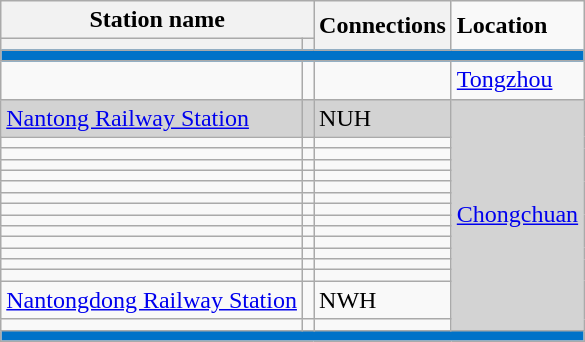<table class="wikitable">
<tr>
<th colspan="2">Station name</th>
<th rowspan="2">Connections</th>
<td rowspan="2"><strong>Location</strong></td>
</tr>
<tr>
<th></th>
<th></th>
</tr>
<tr style = "background:#0072C8; height: 2pt">
<td colspan="4"></td>
</tr>
<tr>
<td></td>
<td></td>
<td></td>
<td><a href='#'>Tongzhou</a></td>
</tr>
<tr style = "background:lightgrey">
<td><a href='#'>Nantong Railway Station</a></td>
<td></td>
<td> NUH</td>
<td rowspan="16"><a href='#'>Chongchuan</a></td>
</tr>
<tr>
<td></td>
<td></td>
<td></td>
</tr>
<tr>
<td></td>
<td></td>
<td></td>
</tr>
<tr>
<td></td>
<td></td>
<td></td>
</tr>
<tr>
<td></td>
<td></td>
<td></td>
</tr>
<tr>
<td></td>
<td></td>
<td></td>
</tr>
<tr>
<td></td>
<td></td>
<td></td>
</tr>
<tr>
<td></td>
<td></td>
<td></td>
</tr>
<tr>
<td></td>
<td></td>
<td></td>
</tr>
<tr>
<td></td>
<td></td>
<td></td>
</tr>
<tr>
<td></td>
<td></td>
<td></td>
</tr>
<tr>
<td></td>
<td></td>
<td></td>
</tr>
<tr>
<td></td>
<td></td>
<td></td>
</tr>
<tr>
<td></td>
<td></td>
<td></td>
</tr>
<tr>
<td><a href='#'>Nantongdong Railway Station</a></td>
<td></td>
<td> NWH</td>
</tr>
<tr>
<td></td>
<td></td>
<td></td>
</tr>
<tr style = "background:#0072C8; height: 2pt">
<td colspan="4"></td>
</tr>
</table>
